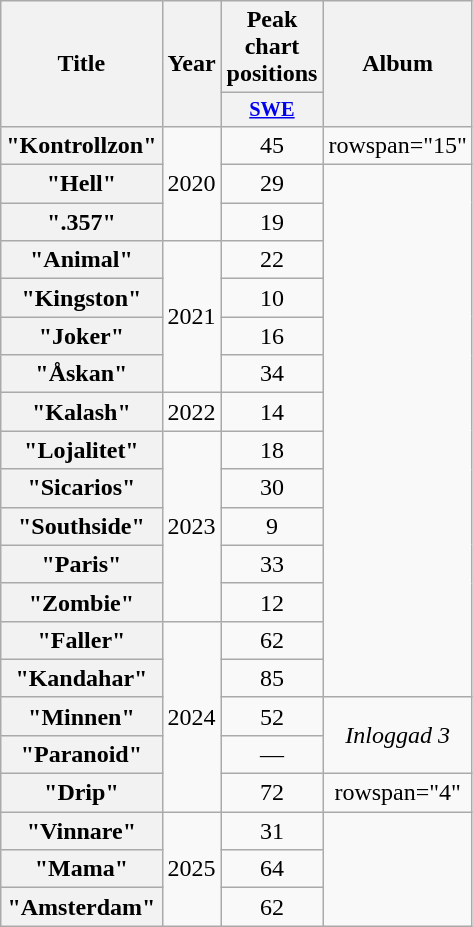<table class="wikitable plainrowheaders" style="text-align:center;">
<tr>
<th scope="col" rowspan="2">Title</th>
<th scope="col" rowspan="2">Year</th>
<th scope="col" colspan="1">Peak chart positions</th>
<th scope="col" rowspan="2">Album</th>
</tr>
<tr>
<th scope="col" style="width:3em;font-size:85%;"><a href='#'>SWE</a><br></th>
</tr>
<tr>
<th scope="row">"Kontrollzon"</th>
<td rowspan=3>2020</td>
<td>45</td>
<td>rowspan="15" </td>
</tr>
<tr>
<th scope="row">"Hell"</th>
<td>29</td>
</tr>
<tr>
<th scope="row">".357"</th>
<td>19</td>
</tr>
<tr>
<th scope="row">"Animal"</th>
<td rowspan=4>2021</td>
<td>22</td>
</tr>
<tr>
<th scope="row">"Kingston"</th>
<td>10</td>
</tr>
<tr>
<th scope="row">"Joker"</th>
<td>16</td>
</tr>
<tr>
<th scope="row">"Åskan"</th>
<td>34<br></td>
</tr>
<tr>
<th scope="row">"Kalash"</th>
<td>2022</td>
<td>14<br></td>
</tr>
<tr>
<th scope="row">"Lojalitet"</th>
<td rowspan="5">2023</td>
<td>18<br></td>
</tr>
<tr>
<th scope="row">"Sicarios"</th>
<td>30<br></td>
</tr>
<tr>
<th scope="row">"Southside"</th>
<td>9<br></td>
</tr>
<tr>
<th scope="row">"Paris"</th>
<td>33<br></td>
</tr>
<tr>
<th scope="row">"Zombie"<br></th>
<td>12<br></td>
</tr>
<tr>
<th scope="row">"Faller"</th>
<td rowspan="5">2024</td>
<td>62<br></td>
</tr>
<tr>
<th scope="row">"Kandahar"<br></th>
<td>85<br></td>
</tr>
<tr>
<th scope="row">"Minnen"</th>
<td>52<br></td>
<td rowspan="2"><em>Inloggad 3</em></td>
</tr>
<tr>
<th scope="row">"Paranoid"</th>
<td>—</td>
</tr>
<tr>
<th scope="row">"Drip"</th>
<td>72<br></td>
<td>rowspan="4" </td>
</tr>
<tr>
<th scope="row">"Vinnare"</th>
<td rowspan="3">2025</td>
<td>31<br></td>
</tr>
<tr>
<th scope="row">"Mama"</th>
<td>64<br></td>
</tr>
<tr>
<th scope="row">"Amsterdam"</th>
<td>62<br></td>
</tr>
</table>
